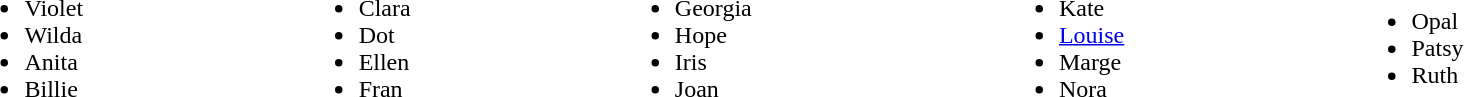<table width="90%;">
<tr>
<td><br><ul><li>Violet</li><li>Wilda</li><li>Anita</li><li>Billie</li></ul></td>
<td><br><ul><li>Clara</li><li>Dot</li><li>Ellen</li><li>Fran</li></ul></td>
<td><br><ul><li>Georgia</li><li>Hope</li><li>Iris</li><li>Joan</li></ul></td>
<td><br><ul><li>Kate</li><li><a href='#'>Louise</a></li><li>Marge</li><li>Nora</li></ul></td>
<td><br><ul><li>Opal</li><li>Patsy</li><li>Ruth</li></ul></td>
</tr>
</table>
